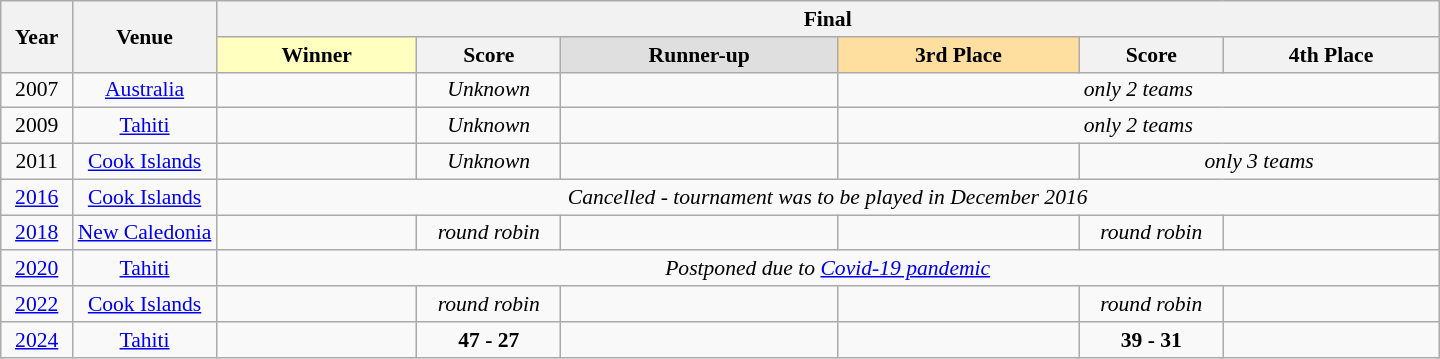<table class="wikitable" style="font-size: 90%; text-align: center;">
<tr>
<th rowspan="2" width="5%">Year</th>
<th rowspan="2" width="10%">Venue</th>
<th colspan="6">Final</th>
</tr>
<tr>
<td style="text-align:center;background:#ffffbf;"><strong>Winner</strong></td>
<th width="10%">Score</th>
<td style="text-align:center; background:#dfdfdf;"><strong>Runner-up</strong></td>
<td style="text-align:center; background:#ffdf9f;"><strong>3rd Place</strong></td>
<th width="10%">Score</th>
<th width="15%">4th Place</th>
</tr>
<tr>
<td>2007</td>
<td><a href='#'>Australia</a></td>
<td></td>
<td><em>Unknown</em></td>
<td></td>
<td colspan=3><em>only 2 teams</em></td>
</tr>
<tr>
<td>2009</td>
<td><a href='#'>Tahiti</a></td>
<td></td>
<td><em>Unknown</em></td>
<td></td>
<td colspan=3><em>only 2 teams</em></td>
</tr>
<tr>
<td>2011</td>
<td><a href='#'>Cook Islands</a></td>
<td></td>
<td><em>Unknown</em></td>
<td></td>
<td></td>
<td colspan=2><em>only 3 teams</em></td>
</tr>
<tr>
<td><a href='#'>2016</a></td>
<td><a href='#'>Cook Islands</a></td>
<td colspan=6><em>Cancelled - tournament was to be played in December 2016</em></td>
</tr>
<tr>
<td><a href='#'>2018</a></td>
<td><a href='#'>New Caledonia</a></td>
<td></td>
<td><em>round robin</em></td>
<td></td>
<td></td>
<td><em>round robin</em></td>
<td></td>
</tr>
<tr>
<td><a href='#'>2020</a></td>
<td><a href='#'>Tahiti</a></td>
<td colspan=6><em>Postponed due to <a href='#'>Covid-19 pandemic</a></em></td>
</tr>
<tr>
<td><a href='#'>2022</a></td>
<td><a href='#'>Cook Islands</a></td>
<td></td>
<td><em>round robin</em></td>
<td></td>
<td></td>
<td><em>round robin</em></td>
<td></td>
</tr>
<tr>
<td><a href='#'>2024</a></td>
<td><a href='#'>Tahiti</a></td>
<td></td>
<td><strong>47 - 27</strong></td>
<td></td>
<td></td>
<td><strong>39 - 31</strong></td>
<td></td>
</tr>
</table>
